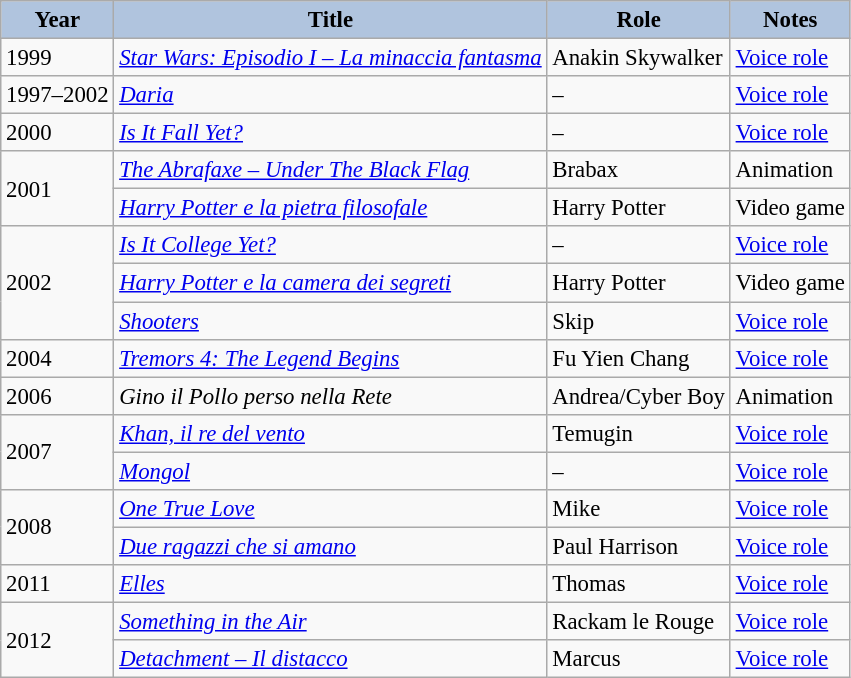<table class="wikitable" style="font-size: 95%;">
<tr>
<th style="background:#B0C4DE;">Year</th>
<th style="background:#B0C4DE;">Title</th>
<th style="background:#B0C4DE;">Role</th>
<th style="background:#B0C4DE;">Notes</th>
</tr>
<tr>
<td>1999</td>
<td><em><a href='#'>Star Wars: Episodio I – La minaccia fantasma</a></em></td>
<td>Anakin Skywalker</td>
<td><a href='#'>Voice role</a></td>
</tr>
<tr>
<td>1997–2002</td>
<td><em><a href='#'>Daria</a></em></td>
<td>–</td>
<td><a href='#'>Voice role</a></td>
</tr>
<tr>
<td>2000</td>
<td><em><a href='#'>Is It Fall Yet?</a></em></td>
<td>–</td>
<td><a href='#'>Voice role</a></td>
</tr>
<tr>
<td rowspan="2">2001</td>
<td><em><a href='#'>The Abrafaxe – Under The Black Flag</a></em></td>
<td>Brabax</td>
<td>Animation</td>
</tr>
<tr>
<td><em><a href='#'>Harry Potter e la pietra filosofale</a></em></td>
<td>Harry Potter</td>
<td>Video game</td>
</tr>
<tr>
<td rowspan="3">2002</td>
<td><em><a href='#'>Is It College Yet?</a></em></td>
<td>–</td>
<td><a href='#'>Voice role</a></td>
</tr>
<tr>
<td><em><a href='#'>Harry Potter e la camera dei segreti</a></em></td>
<td>Harry Potter</td>
<td>Video game</td>
</tr>
<tr>
<td><em><a href='#'>Shooters</a></em></td>
<td>Skip</td>
<td><a href='#'>Voice role</a></td>
</tr>
<tr>
<td>2004</td>
<td><em><a href='#'>Tremors 4: The Legend Begins</a></em></td>
<td>Fu Yien Chang</td>
<td><a href='#'>Voice role</a></td>
</tr>
<tr>
<td rowspan="1">2006</td>
<td rowspan="1"><em>Gino il Pollo perso nella Rete</em></td>
<td>Andrea/Cyber Boy</td>
<td>Animation</td>
</tr>
<tr>
<td rowspan="2">2007</td>
<td><em><a href='#'> Khan, il re del vento</a></em></td>
<td>Temugin</td>
<td><a href='#'>Voice role</a></td>
</tr>
<tr>
<td><em><a href='#'>Mongol</a></em></td>
<td>–</td>
<td><a href='#'>Voice role</a></td>
</tr>
<tr>
<td rowspan=2>2008</td>
<td><em><a href='#'>One True Love</a></em></td>
<td>Mike</td>
<td><a href='#'>Voice role</a></td>
</tr>
<tr>
<td><em><a href='#'>Due ragazzi che si amano</a></em></td>
<td>Paul Harrison</td>
<td><a href='#'>Voice role</a></td>
</tr>
<tr>
<td>2011</td>
<td><em><a href='#'>Elles</a></em></td>
<td>Thomas</td>
<td><a href='#'>Voice role</a></td>
</tr>
<tr>
<td rowspan=2>2012</td>
<td><em><a href='#'>Something in the Air</a></em></td>
<td>Rackam le Rouge</td>
<td><a href='#'>Voice role</a></td>
</tr>
<tr>
<td><em><a href='#'>Detachment – Il distacco</a></em></td>
<td>Marcus</td>
<td><a href='#'>Voice role</a></td>
</tr>
</table>
